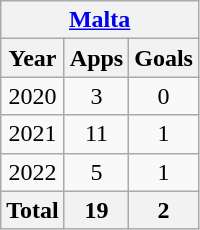<table class="wikitable" style="text-align:center">
<tr>
<th colspan=3><a href='#'>Malta</a></th>
</tr>
<tr>
<th>Year</th>
<th>Apps</th>
<th>Goals</th>
</tr>
<tr>
<td>2020</td>
<td>3</td>
<td>0</td>
</tr>
<tr>
<td>2021</td>
<td>11</td>
<td>1</td>
</tr>
<tr>
<td>2022</td>
<td>5</td>
<td>1</td>
</tr>
<tr>
<th>Total</th>
<th>19</th>
<th>2</th>
</tr>
</table>
